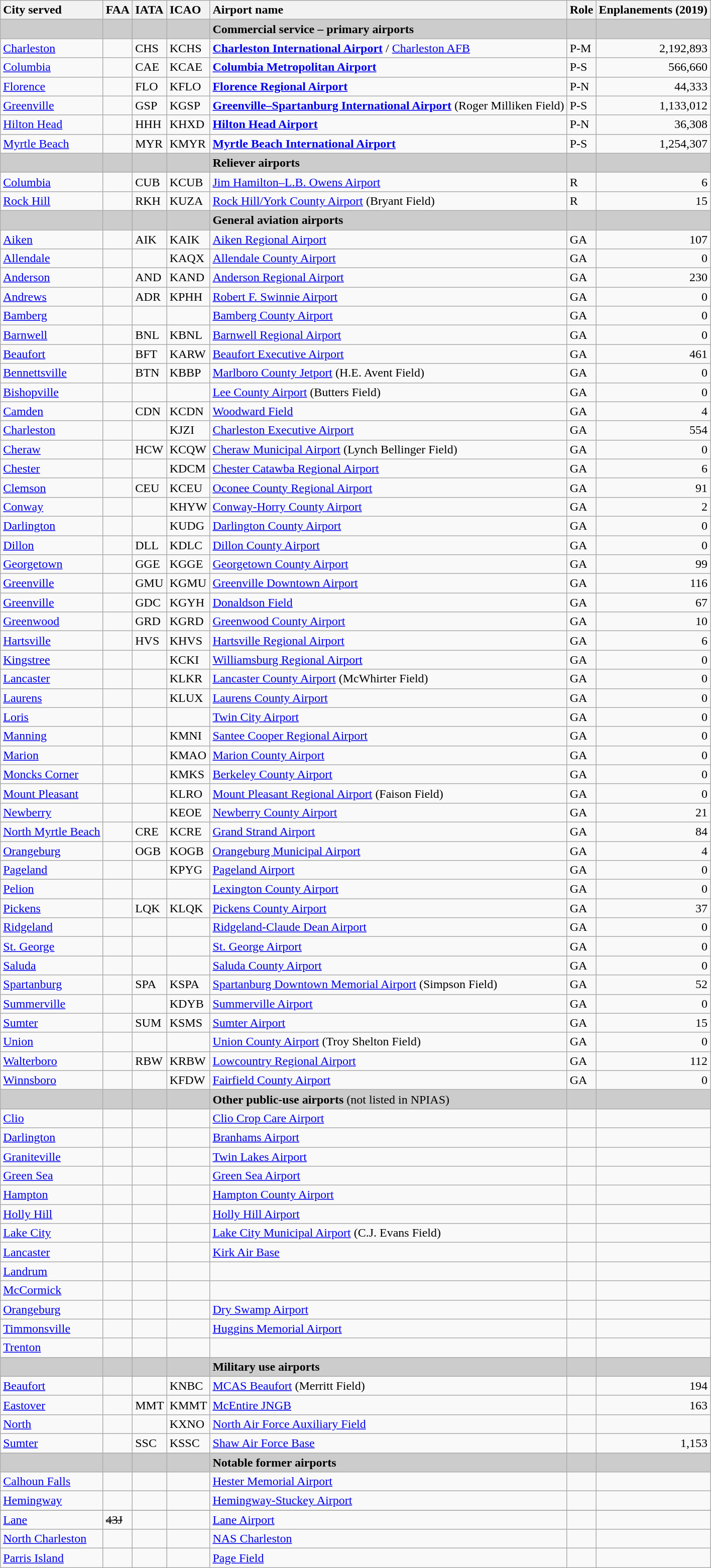<table class="wikitable sortable">
<tr valign=baseline>
<th style="white-space:nowrap; text-align:left;">City served</th>
<th style="white-space:nowrap; text-align:left;">FAA</th>
<th style="white-space:nowrap; text-align:left;">IATA</th>
<th style="white-space:nowrap; text-align:left;">ICAO</th>
<th style="white-space:nowrap; text-align:left;">Airport name</th>
<th style="white-space:nowrap; text-align:left;">Role</th>
<th style="white-space:nowrap; text-align:right;">Enplanements (2019)</th>
</tr>
<tr style="background:#CCCCCC;">
<td></td>
<td></td>
<td></td>
<td></td>
<td><strong>Commercial service – primary airports</strong></td>
<td></td>
<td><br><onlyinclude></td>
</tr>
<tr valign=top>
<td><a href='#'>Charleston</a></td>
<td></td>
<td>CHS</td>
<td>KCHS</td>
<td><strong><a href='#'>Charleston International Airport</a></strong> / <a href='#'>Charleston AFB</a></td>
<td>P-M</td>
<td align=right>2,192,893</td>
</tr>
<tr valign=top>
<td><a href='#'>Columbia</a></td>
<td></td>
<td>CAE</td>
<td>KCAE</td>
<td><strong><a href='#'>Columbia Metropolitan Airport</a></strong></td>
<td>P-S</td>
<td align=right>566,660</td>
</tr>
<tr valign=top>
<td><a href='#'>Florence</a></td>
<td></td>
<td>FLO</td>
<td>KFLO</td>
<td><strong><a href='#'>Florence Regional Airport</a></strong></td>
<td>P-N</td>
<td align=right>44,333</td>
</tr>
<tr valign=top>
<td><a href='#'>Greenville</a></td>
<td></td>
<td>GSP</td>
<td>KGSP</td>
<td><strong><a href='#'>Greenville–Spartanburg International Airport</a></strong> (Roger Milliken Field)</td>
<td>P-S</td>
<td align=right>1,133,012</td>
</tr>
<tr valign=top>
<td><a href='#'>Hilton Head</a></td>
<td></td>
<td>HHH</td>
<td>KHXD</td>
<td><strong><a href='#'>Hilton Head Airport</a></strong></td>
<td>P-N</td>
<td align=right>36,308</td>
</tr>
<tr valign=top>
<td><a href='#'>Myrtle Beach</a></td>
<td></td>
<td>MYR</td>
<td>KMYR</td>
<td><strong><a href='#'>Myrtle Beach International Airport</a></strong></td>
<td>P-S</td>
<td align=right>1,254,307<br></onlyinclude></td>
</tr>
<tr style="background:#CCCCCC;">
<td></td>
<td></td>
<td></td>
<td></td>
<td><strong>Reliever airports</strong></td>
<td></td>
<td></td>
</tr>
<tr valign=top>
<td><a href='#'>Columbia</a></td>
<td></td>
<td>CUB</td>
<td>KCUB</td>
<td><a href='#'>Jim Hamilton–L.B. Owens Airport</a> </td>
<td>R</td>
<td align=right>6</td>
</tr>
<tr valign=top>
<td><a href='#'>Rock Hill</a></td>
<td></td>
<td>RKH</td>
<td>KUZA</td>
<td><a href='#'>Rock Hill/York County Airport</a> (Bryant Field)</td>
<td>R</td>
<td align=right>15</td>
</tr>
<tr style="background:#CCCCCC;">
<td></td>
<td></td>
<td></td>
<td></td>
<td><strong>General aviation airports</strong></td>
<td></td>
<td></td>
</tr>
<tr valign=top>
<td><a href='#'>Aiken</a></td>
<td></td>
<td>AIK</td>
<td>KAIK</td>
<td><a href='#'>Aiken Regional Airport</a></td>
<td>GA</td>
<td align=right>107</td>
</tr>
<tr valign=top>
<td><a href='#'>Allendale</a></td>
<td> </td>
<td></td>
<td>KAQX</td>
<td><a href='#'>Allendale County Airport</a></td>
<td>GA</td>
<td align=right>0</td>
</tr>
<tr valign=top>
<td><a href='#'>Anderson</a></td>
<td></td>
<td>AND</td>
<td>KAND</td>
<td><a href='#'>Anderson Regional Airport</a></td>
<td>GA</td>
<td align=right>230</td>
</tr>
<tr valign=top>
<td><a href='#'>Andrews</a></td>
<td></td>
<td>ADR</td>
<td>KPHH</td>
<td><a href='#'>Robert F. Swinnie Airport</a></td>
<td>GA</td>
<td align=right>0</td>
</tr>
<tr valign=top>
<td><a href='#'>Bamberg</a></td>
<td></td>
<td></td>
<td></td>
<td><a href='#'>Bamberg County Airport</a></td>
<td>GA</td>
<td align=right>0</td>
</tr>
<tr valign=top>
<td><a href='#'>Barnwell</a></td>
<td></td>
<td>BNL</td>
<td>KBNL</td>
<td><a href='#'>Barnwell Regional Airport</a> </td>
<td>GA</td>
<td align=right>0</td>
</tr>
<tr valign=top>
<td><a href='#'>Beaufort</a></td>
<td> </td>
<td>BFT</td>
<td>KARW</td>
<td><a href='#'>Beaufort Executive Airport</a></td>
<td>GA</td>
<td align=right>461</td>
</tr>
<tr valign=top>
<td><a href='#'>Bennettsville</a></td>
<td></td>
<td>BTN</td>
<td>KBBP</td>
<td><a href='#'>Marlboro County Jetport</a> (H.E. Avent Field)</td>
<td>GA</td>
<td align=right>0</td>
</tr>
<tr valign=top>
<td><a href='#'>Bishopville</a></td>
<td></td>
<td></td>
<td></td>
<td><a href='#'>Lee County Airport</a> (Butters Field)</td>
<td>GA</td>
<td align=right>0</td>
</tr>
<tr valign=top>
<td><a href='#'>Camden</a></td>
<td></td>
<td>CDN</td>
<td>KCDN</td>
<td><a href='#'>Woodward Field</a></td>
<td>GA</td>
<td align=right>4</td>
</tr>
<tr valign=top>
<td><a href='#'>Charleston</a></td>
<td></td>
<td></td>
<td>KJZI</td>
<td><a href='#'>Charleston Executive Airport</a></td>
<td>GA</td>
<td align=right>554</td>
</tr>
<tr valign=top>
<td><a href='#'>Cheraw</a></td>
<td> </td>
<td>HCW</td>
<td>KCQW</td>
<td><a href='#'>Cheraw Municipal Airport</a> (Lynch Bellinger Field)</td>
<td>GA</td>
<td align=right>0</td>
</tr>
<tr valign=top>
<td><a href='#'>Chester</a></td>
<td> </td>
<td></td>
<td>KDCM</td>
<td><a href='#'>Chester Catawba Regional Airport</a></td>
<td>GA</td>
<td align=right>6</td>
</tr>
<tr valign=top>
<td><a href='#'>Clemson</a></td>
<td></td>
<td>CEU</td>
<td>KCEU</td>
<td><a href='#'>Oconee County Regional Airport</a></td>
<td>GA</td>
<td align=right>91</td>
</tr>
<tr valign=top>
<td><a href='#'>Conway</a></td>
<td></td>
<td></td>
<td>KHYW</td>
<td><a href='#'>Conway-Horry County Airport</a></td>
<td>GA</td>
<td align=right>2</td>
</tr>
<tr valign=top>
<td><a href='#'>Darlington</a></td>
<td></td>
<td></td>
<td>KUDG</td>
<td><a href='#'>Darlington County Airport</a></td>
<td>GA</td>
<td align=right>0</td>
</tr>
<tr valign=top>
<td><a href='#'>Dillon</a></td>
<td></td>
<td>DLL</td>
<td>KDLC</td>
<td><a href='#'>Dillon County Airport</a></td>
<td>GA</td>
<td align=right>0</td>
</tr>
<tr valign=top>
<td><a href='#'>Georgetown</a></td>
<td></td>
<td>GGE</td>
<td>KGGE</td>
<td><a href='#'>Georgetown County Airport</a></td>
<td>GA</td>
<td align=right>99</td>
</tr>
<tr valign=top>
<td><a href='#'>Greenville</a></td>
<td></td>
<td>GMU</td>
<td>KGMU</td>
<td><a href='#'>Greenville Downtown Airport</a></td>
<td>GA</td>
<td align=right>116</td>
</tr>
<tr valign=top>
<td><a href='#'>Greenville</a></td>
<td></td>
<td>GDC</td>
<td>KGYH</td>
<td><a href='#'>Donaldson Field</a></td>
<td>GA</td>
<td align=right>67</td>
</tr>
<tr valign=top>
<td><a href='#'>Greenwood</a></td>
<td></td>
<td>GRD</td>
<td>KGRD</td>
<td><a href='#'>Greenwood County Airport</a></td>
<td>GA</td>
<td align=right>10</td>
</tr>
<tr valign=top>
<td><a href='#'>Hartsville</a></td>
<td></td>
<td>HVS</td>
<td>KHVS</td>
<td><a href='#'>Hartsville Regional Airport</a></td>
<td>GA</td>
<td align=right>6</td>
</tr>
<tr valign=top>
<td><a href='#'>Kingstree</a></td>
<td></td>
<td></td>
<td>KCKI</td>
<td><a href='#'>Williamsburg Regional Airport</a></td>
<td>GA</td>
<td align=right>0</td>
</tr>
<tr valign=top>
<td><a href='#'>Lancaster</a></td>
<td></td>
<td></td>
<td>KLKR</td>
<td><a href='#'>Lancaster County Airport</a> (McWhirter Field)</td>
<td>GA</td>
<td align=right>0</td>
</tr>
<tr valign=top>
<td><a href='#'>Laurens</a></td>
<td> </td>
<td></td>
<td>KLUX</td>
<td><a href='#'>Laurens County Airport</a></td>
<td>GA</td>
<td align=right>0</td>
</tr>
<tr valign=top>
<td><a href='#'>Loris</a></td>
<td></td>
<td></td>
<td></td>
<td><a href='#'>Twin City Airport</a></td>
<td>GA</td>
<td align=right>0</td>
</tr>
<tr valign=top>
<td><a href='#'>Manning</a></td>
<td></td>
<td></td>
<td>KMNI</td>
<td><a href='#'>Santee Cooper Regional Airport</a></td>
<td>GA</td>
<td align=right>0</td>
</tr>
<tr valign=top>
<td><a href='#'>Marion</a></td>
<td></td>
<td></td>
<td>KMAO</td>
<td><a href='#'>Marion County Airport</a></td>
<td>GA</td>
<td align=right>0</td>
</tr>
<tr valign=top>
<td><a href='#'>Moncks Corner</a></td>
<td> </td>
<td></td>
<td>KMKS</td>
<td><a href='#'>Berkeley County Airport</a></td>
<td>GA</td>
<td align=right>0</td>
</tr>
<tr valign=top>
<td><a href='#'>Mount Pleasant</a></td>
<td> </td>
<td></td>
<td>KLRO</td>
<td><a href='#'>Mount Pleasant Regional Airport</a> (Faison Field)</td>
<td>GA</td>
<td align=right>0</td>
</tr>
<tr valign=top>
<td><a href='#'>Newberry</a></td>
<td> </td>
<td></td>
<td>KEOE</td>
<td><a href='#'>Newberry County Airport</a></td>
<td>GA</td>
<td align=right>21</td>
</tr>
<tr valign=top>
<td><a href='#'>North Myrtle Beach</a></td>
<td></td>
<td>CRE</td>
<td>KCRE</td>
<td><a href='#'>Grand Strand Airport</a></td>
<td>GA</td>
<td align=right>84</td>
</tr>
<tr valign=top>
<td><a href='#'>Orangeburg</a></td>
<td></td>
<td>OGB</td>
<td>KOGB</td>
<td><a href='#'>Orangeburg Municipal Airport</a></td>
<td>GA</td>
<td align=right>4</td>
</tr>
<tr valign=top>
<td><a href='#'>Pageland</a></td>
<td></td>
<td></td>
<td>KPYG</td>
<td><a href='#'>Pageland Airport</a></td>
<td>GA</td>
<td align=right>0</td>
</tr>
<tr valign=top>
<td><a href='#'>Pelion</a></td>
<td></td>
<td></td>
<td></td>
<td><a href='#'>Lexington County Airport</a></td>
<td>GA</td>
<td align=right>0</td>
</tr>
<tr valign=top>
<td><a href='#'>Pickens</a></td>
<td></td>
<td>LQK</td>
<td>KLQK</td>
<td><a href='#'>Pickens County Airport</a></td>
<td>GA</td>
<td align=right>37</td>
</tr>
<tr valign=top>
<td><a href='#'>Ridgeland</a></td>
<td></td>
<td></td>
<td></td>
<td><a href='#'>Ridgeland-Claude Dean Airport</a></td>
<td>GA</td>
<td align=right>0</td>
</tr>
<tr valign=top>
<td><a href='#'>St. George</a></td>
<td></td>
<td></td>
<td></td>
<td><a href='#'>St. George Airport</a></td>
<td>GA</td>
<td align=right>0</td>
</tr>
<tr valign=top>
<td><a href='#'>Saluda</a></td>
<td></td>
<td></td>
<td></td>
<td><a href='#'>Saluda County Airport</a></td>
<td>GA</td>
<td align=right>0</td>
</tr>
<tr valign=top>
<td><a href='#'>Spartanburg</a></td>
<td></td>
<td>SPA</td>
<td>KSPA</td>
<td><a href='#'>Spartanburg Downtown Memorial Airport</a> (Simpson Field)</td>
<td>GA</td>
<td align=right>52</td>
</tr>
<tr valign=top>
<td><a href='#'>Summerville</a></td>
<td></td>
<td></td>
<td>KDYB</td>
<td><a href='#'>Summerville Airport</a></td>
<td>GA</td>
<td align=right>0</td>
</tr>
<tr valign=top>
<td><a href='#'>Sumter</a></td>
<td></td>
<td>SUM</td>
<td>KSMS</td>
<td><a href='#'>Sumter Airport</a></td>
<td>GA</td>
<td align=right>15</td>
</tr>
<tr valign=top>
<td><a href='#'>Union</a></td>
<td></td>
<td></td>
<td></td>
<td><a href='#'>Union County Airport</a> (Troy Shelton Field)</td>
<td>GA</td>
<td align=right>0</td>
</tr>
<tr valign=top>
<td><a href='#'>Walterboro</a></td>
<td></td>
<td>RBW</td>
<td>KRBW</td>
<td><a href='#'>Lowcountry Regional Airport</a></td>
<td>GA</td>
<td align=right>112</td>
</tr>
<tr valign=top>
<td><a href='#'>Winnsboro</a></td>
<td></td>
<td></td>
<td>KFDW</td>
<td><a href='#'>Fairfield County Airport</a></td>
<td>GA</td>
<td align=right>0</td>
</tr>
<tr style="background:#CCCCCC;">
<td></td>
<td></td>
<td></td>
<td></td>
<td><strong>Other public-use airports</strong> (not listed in NPIAS)</td>
<td></td>
<td></td>
</tr>
<tr valign=top>
<td><a href='#'>Clio</a></td>
<td></td>
<td></td>
<td></td>
<td><a href='#'>Clio Crop Care Airport</a></td>
<td></td>
<td></td>
</tr>
<tr valign=top>
<td><a href='#'>Darlington</a></td>
<td></td>
<td></td>
<td></td>
<td><a href='#'>Branhams Airport</a></td>
<td></td>
<td></td>
</tr>
<tr valign=top>
<td><a href='#'>Graniteville</a></td>
<td></td>
<td></td>
<td></td>
<td><a href='#'>Twin Lakes Airport</a></td>
<td></td>
<td></td>
</tr>
<tr valign=top>
<td><a href='#'>Green Sea</a></td>
<td></td>
<td></td>
<td></td>
<td><a href='#'>Green Sea Airport</a></td>
<td></td>
<td></td>
</tr>
<tr valign=top>
<td><a href='#'>Hampton</a></td>
<td></td>
<td></td>
<td></td>
<td><a href='#'>Hampton County Airport</a></td>
<td></td>
<td></td>
</tr>
<tr valign=top>
<td><a href='#'>Holly Hill</a></td>
<td></td>
<td></td>
<td></td>
<td><a href='#'>Holly Hill Airport</a></td>
<td></td>
<td></td>
</tr>
<tr valign=top>
<td><a href='#'>Lake City</a></td>
<td></td>
<td></td>
<td></td>
<td><a href='#'>Lake City Municipal Airport</a> (C.J. Evans Field)</td>
<td></td>
<td></td>
</tr>
<tr valign=top>
<td><a href='#'>Lancaster</a></td>
<td></td>
<td></td>
<td></td>
<td><a href='#'>Kirk Air Base</a></td>
<td></td>
<td></td>
</tr>
<tr valign=top>
<td><a href='#'>Landrum</a></td>
<td></td>
<td></td>
<td></td>
<td></td>
<td></td>
<td></td>
</tr>
<tr valign=top>
<td><a href='#'>McCormick</a></td>
<td></td>
<td></td>
<td></td>
<td></td>
<td></td>
<td></td>
</tr>
<tr valign=top>
<td><a href='#'>Orangeburg</a></td>
<td></td>
<td></td>
<td></td>
<td><a href='#'>Dry Swamp Airport</a></td>
<td></td>
<td></td>
</tr>
<tr valign=top>
<td><a href='#'>Timmonsville</a></td>
<td></td>
<td></td>
<td></td>
<td><a href='#'>Huggins Memorial Airport</a></td>
<td></td>
<td></td>
</tr>
<tr valign=top>
<td><a href='#'>Trenton</a></td>
<td></td>
<td></td>
<td></td>
<td></td>
<td></td>
<td></td>
</tr>
<tr style="background:#CCCCCC;">
<td></td>
<td></td>
<td></td>
<td></td>
<td><strong>Military use airports</strong></td>
<td></td>
<td></td>
</tr>
<tr valign=top>
<td><a href='#'>Beaufort</a></td>
<td></td>
<td></td>
<td>KNBC</td>
<td><a href='#'>MCAS Beaufort</a> (Merritt Field)</td>
<td></td>
<td align=right>194</td>
</tr>
<tr valign=top>
<td><a href='#'>Eastover</a></td>
<td></td>
<td>MMT</td>
<td>KMMT</td>
<td><a href='#'>McEntire JNGB</a></td>
<td></td>
<td align=right>163</td>
</tr>
<tr valign=top>
<td><a href='#'>North</a></td>
<td></td>
<td></td>
<td>KXNO</td>
<td><a href='#'>North Air Force Auxiliary Field</a></td>
<td></td>
<td></td>
</tr>
<tr valign=top>
<td><a href='#'>Sumter</a></td>
<td></td>
<td>SSC</td>
<td>KSSC</td>
<td><a href='#'>Shaw Air Force Base</a></td>
<td></td>
<td align=right>1,153</td>
</tr>
<tr style="background:#CCCCCC;">
<td></td>
<td></td>
<td></td>
<td></td>
<td><strong>Notable former airports</strong></td>
<td></td>
<td></td>
</tr>
<tr valign=top>
<td><a href='#'>Calhoun Falls</a></td>
<td><s></s></td>
<td></td>
<td></td>
<td><a href='#'>Hester Memorial Airport</a> </td>
<td></td>
<td></td>
</tr>
<tr valign=top>
<td><a href='#'>Hemingway</a></td>
<td><s></s></td>
<td></td>
<td></td>
<td><a href='#'>Hemingway-Stuckey Airport</a> </td>
<td></td>
<td></td>
</tr>
<tr valign=top>
</tr>
<tr valign=top>
<td><a href='#'>Lane</a></td>
<td><s>43J</s></td>
<td></td>
<td></td>
<td><a href='#'>Lane Airport</a> </td>
<td></td>
<td></td>
</tr>
<tr valign=top>
<td><a href='#'>North Charleston</a></td>
<td></td>
<td></td>
<td></td>
<td><a href='#'>NAS Charleston</a> </td>
<td></td>
<td></td>
</tr>
<tr valign=top>
<td><a href='#'>Parris Island</a></td>
<td></td>
<td></td>
<td></td>
<td><a href='#'>Page Field</a> </td>
<td></td>
<td></td>
</tr>
</table>
